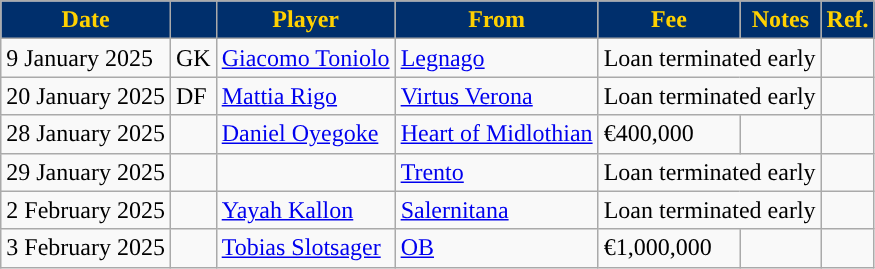<table class="wikitable">
<tr>
<th style="background:#002F6C;color:#FFD100">Date</th>
<th style="background:#002F6C;color:#FFD100"></th>
<th style="background:#002F6C;color:#FFD100">Player</th>
<th style="background:#002F6C;color:#FFD100">From</th>
<th style="background:#002F6C;color:#FFD100">Fee</th>
<th style="background:#002F6C;color:#FFD100">Notes</th>
<th style="background:#002F6C;color:#FFD100">Ref.</th>
</tr>
<tr>
<td>9 January 2025</td>
<td>GK</td>
<td> <a href='#'>Giacomo Toniolo</a></td>
<td> <a href='#'>Legnago</a></td>
<td colspan="2">Loan terminated early</td>
<td></td>
</tr>
<tr>
<td>20 January 2025</td>
<td>DF</td>
<td> <a href='#'>Mattia Rigo</a></td>
<td> <a href='#'>Virtus Verona</a></td>
<td colspan="2">Loan terminated early</td>
<td></td>
</tr>
<tr>
<td>28 January 2025</td>
<td></td>
<td> <a href='#'>Daniel Oyegoke</a></td>
<td> <a href='#'>Heart of Midlothian</a></td>
<td>€400,000</td>
<td></td>
<td></td>
</tr>
<tr>
<td>29 January 2025</td>
<td></td>
<td> </td>
<td> <a href='#'>Trento</a></td>
<td colspan="2">Loan terminated early</td>
<td></td>
</tr>
<tr>
<td>2 February 2025</td>
<td></td>
<td> <a href='#'>Yayah Kallon</a></td>
<td> <a href='#'>Salernitana</a></td>
<td colspan="2">Loan terminated early</td>
<td></td>
</tr>
<tr>
<td>3 February 2025</td>
<td></td>
<td> <a href='#'>Tobias Slotsager</a></td>
<td> <a href='#'>OB</a></td>
<td>€1,000,000</td>
<td></td>
<td></td>
</tr>
</table>
